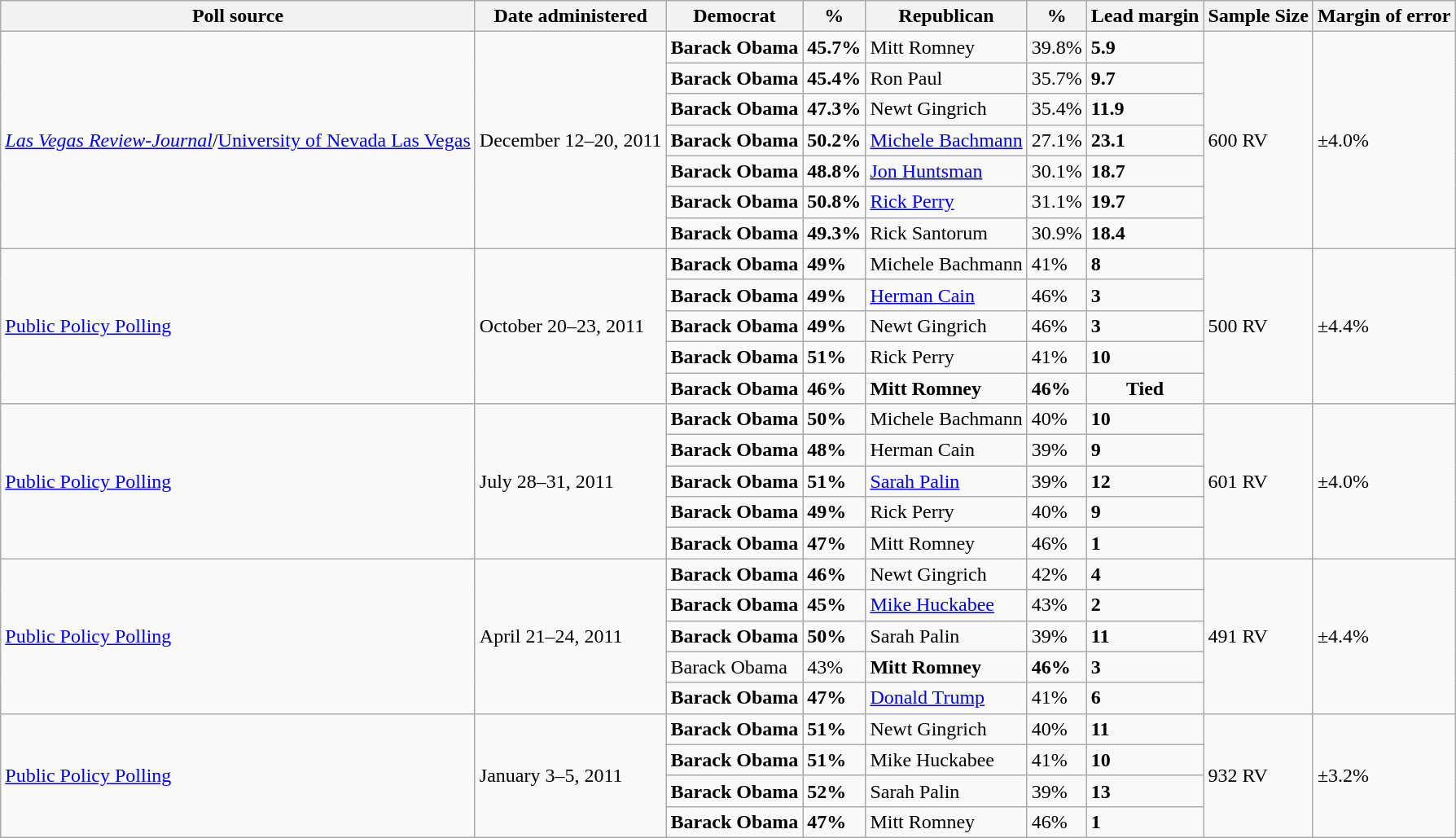<table class="wikitable">
<tr valign=bottom>
<th>Poll source</th>
<th>Date administered</th>
<th>Democrat</th>
<th>%</th>
<th>Republican</th>
<th>%</th>
<th>Lead margin</th>
<th>Sample Size</th>
<th>Margin of error</th>
</tr>
<tr>
<td rowspan=7><em><a href='#'>Las Vegas Review-Journal</a></em>/<a href='#'>University of Nevada Las Vegas</a></td>
<td rowspan=7>December 12–20, 2011</td>
<td><strong>Barack Obama</strong></td>
<td><strong>45.7%</strong></td>
<td>Mitt Romney</td>
<td>39.8%</td>
<td><strong>5.9</strong></td>
<td rowspan=7>600 RV</td>
<td rowspan=7>±4.0%</td>
</tr>
<tr>
<td><strong>Barack Obama</strong></td>
<td><strong>45.4%</strong></td>
<td>Ron Paul</td>
<td>35.7%</td>
<td><strong>9.7</strong></td>
</tr>
<tr>
<td><strong>Barack Obama</strong></td>
<td><strong>47.3%</strong></td>
<td>Newt Gingrich</td>
<td>35.4%</td>
<td><strong>11.9</strong></td>
</tr>
<tr>
<td><strong>Barack Obama</strong></td>
<td><strong>50.2%</strong></td>
<td><a href='#'>Michele Bachmann</a></td>
<td>27.1%</td>
<td><strong>23.1</strong></td>
</tr>
<tr>
<td><strong>Barack Obama</strong></td>
<td><strong>48.8%</strong></td>
<td><a href='#'>Jon Huntsman</a></td>
<td>30.1%</td>
<td><strong>18.7</strong></td>
</tr>
<tr>
<td><strong>Barack Obama</strong></td>
<td><strong>50.8%</strong></td>
<td><a href='#'>Rick Perry</a></td>
<td>31.1%</td>
<td><strong>19.7</strong></td>
</tr>
<tr>
<td><strong>Barack Obama</strong></td>
<td><strong>49.3%</strong></td>
<td>Rick Santorum</td>
<td>30.9%</td>
<td><strong>18.4</strong></td>
</tr>
<tr>
<td rowspan=5><a href='#'>Public Policy Polling</a></td>
<td rowspan=5>October 20–23, 2011</td>
<td><strong>Barack Obama</strong></td>
<td><strong>49%</strong></td>
<td>Michele Bachmann</td>
<td>41%</td>
<td><strong>8</strong></td>
<td rowspan=5>500 RV</td>
<td rowspan=5>±4.4%</td>
</tr>
<tr>
<td><strong>Barack Obama</strong></td>
<td><strong>49%</strong></td>
<td><a href='#'>Herman Cain</a></td>
<td>46%</td>
<td><strong>3</strong></td>
</tr>
<tr>
<td><strong>Barack Obama</strong></td>
<td><strong>49%</strong></td>
<td>Newt Gingrich</td>
<td>46%</td>
<td><strong>3</strong></td>
</tr>
<tr>
<td><strong>Barack Obama</strong></td>
<td><strong>51%</strong></td>
<td>Rick Perry</td>
<td>41%</td>
<td><strong>10</strong></td>
</tr>
<tr>
<td><strong>Barack Obama</strong></td>
<td><strong>46%</strong></td>
<td><strong>Mitt Romney</strong></td>
<td><strong>46%</strong></td>
<td align=center><strong>Tied</strong></td>
</tr>
<tr>
<td rowspan=5><a href='#'>Public Policy Polling</a></td>
<td rowspan=5>July 28–31, 2011</td>
<td><strong>Barack Obama</strong></td>
<td><strong>50%</strong></td>
<td>Michele Bachmann</td>
<td>40%</td>
<td><strong>10</strong></td>
<td rowspan=5>601 RV</td>
<td rowspan=5>±4.0%</td>
</tr>
<tr>
<td><strong>Barack Obama</strong></td>
<td><strong>48%</strong></td>
<td>Herman Cain</td>
<td>39%</td>
<td><strong>9</strong></td>
</tr>
<tr>
<td><strong>Barack Obama</strong></td>
<td><strong>51%</strong></td>
<td><a href='#'>Sarah Palin</a></td>
<td>39%</td>
<td><strong>12</strong></td>
</tr>
<tr>
<td><strong>Barack Obama</strong></td>
<td><strong>49%</strong></td>
<td>Rick Perry</td>
<td>40%</td>
<td><strong>9</strong></td>
</tr>
<tr>
<td><strong>Barack Obama</strong></td>
<td><strong>47%</strong></td>
<td>Mitt Romney</td>
<td>46%</td>
<td><strong>1</strong></td>
</tr>
<tr>
<td rowspan=5><a href='#'>Public Policy Polling</a></td>
<td rowspan=5>April 21–24, 2011</td>
<td><strong>Barack Obama</strong></td>
<td><strong>46%</strong></td>
<td>Newt Gingrich</td>
<td>42%</td>
<td><strong>4</strong></td>
<td rowspan=5>491 RV</td>
<td rowspan=5>±4.4%</td>
</tr>
<tr>
<td><strong>Barack Obama</strong></td>
<td><strong>45%</strong></td>
<td><a href='#'>Mike Huckabee</a></td>
<td>43%</td>
<td><strong>2</strong></td>
</tr>
<tr>
<td><strong>Barack Obama</strong></td>
<td><strong>50%</strong></td>
<td>Sarah Palin</td>
<td>39%</td>
<td><strong>11</strong></td>
</tr>
<tr>
<td>Barack Obama</td>
<td>43%</td>
<td><strong>Mitt Romney</strong></td>
<td><strong>46%</strong></td>
<td><strong>3</strong></td>
</tr>
<tr>
<td><strong>Barack Obama</strong></td>
<td><strong>47%</strong></td>
<td><a href='#'>Donald Trump</a></td>
<td>41%</td>
<td><strong>6</strong></td>
</tr>
<tr>
<td rowspan=4><a href='#'>Public Policy Polling</a></td>
<td rowspan=4>January 3–5, 2011</td>
<td><strong>Barack Obama</strong></td>
<td><strong>51%</strong></td>
<td>Newt Gingrich</td>
<td>40%</td>
<td><strong>11</strong></td>
<td rowspan=4>932 RV</td>
<td rowspan=4>±3.2%</td>
</tr>
<tr>
<td><strong>Barack Obama</strong></td>
<td><strong>51%</strong></td>
<td>Mike Huckabee</td>
<td>41%</td>
<td><strong>10</strong></td>
</tr>
<tr>
<td><strong>Barack Obama</strong></td>
<td><strong>52%</strong></td>
<td>Sarah Palin</td>
<td>39%</td>
<td><strong>13</strong></td>
</tr>
<tr>
<td><strong>Barack Obama</strong></td>
<td><strong>47%</strong></td>
<td>Mitt Romney</td>
<td>46%</td>
<td><strong>1</strong></td>
</tr>
</table>
